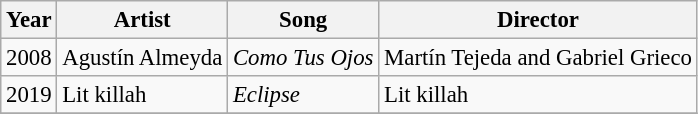<table class="wikitable" style="font-size: 95%;">
<tr>
<th>Year</th>
<th>Artist</th>
<th>Song</th>
<th>Director</th>
</tr>
<tr>
<td>2008</td>
<td>Agustín Almeyda</td>
<td><em>Como Tus Ojos</em></td>
<td>Martín Tejeda and Gabriel Grieco</td>
</tr>
<tr>
<td>2019</td>
<td>Lit killah</td>
<td><em>Eclipse</em></td>
<td>Lit killah</td>
</tr>
<tr>
</tr>
</table>
